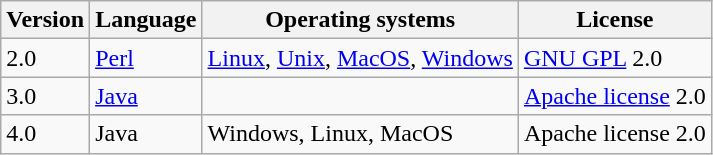<table class="wikitable">
<tr>
<th>Version</th>
<th>Language</th>
<th>Operating systems</th>
<th>License</th>
</tr>
<tr>
<td>2.0</td>
<td><a href='#'>Perl</a></td>
<td><a href='#'>Linux</a>, <a href='#'>Unix</a>, <a href='#'>MacOS</a>, <a href='#'>Windows</a></td>
<td><a href='#'>GNU GPL</a> 2.0</td>
</tr>
<tr>
<td>3.0</td>
<td><a href='#'>Java</a></td>
<td></td>
<td><a href='#'>Apache license</a> 2.0</td>
</tr>
<tr>
<td>4.0</td>
<td>Java</td>
<td>Windows, Linux, MacOS</td>
<td>Apache license 2.0</td>
</tr>
</table>
